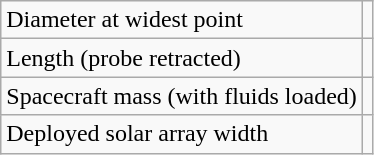<table class="wikitable">
<tr>
<td>Diameter at widest point</td>
<td></td>
</tr>
<tr>
<td>Length (probe retracted)</td>
<td></td>
</tr>
<tr>
<td>Spacecraft mass (with fluids loaded)</td>
<td></td>
</tr>
<tr>
<td>Deployed solar array width</td>
<td></td>
</tr>
</table>
